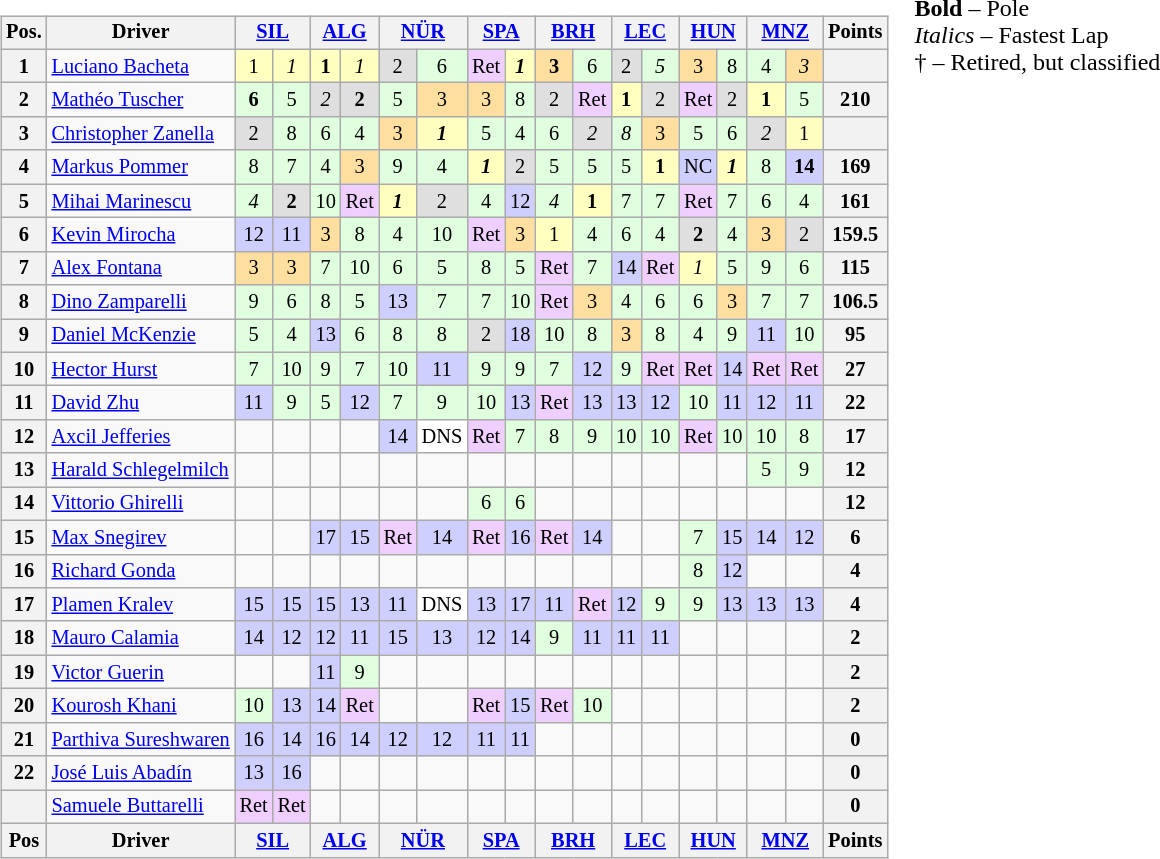<table>
<tr>
<td><br><table class="wikitable" style="font-size:85%; text-align:center">
<tr style="background:#f9f9f9" valign="top">
<th valign="middle">Pos.</th>
<th valign="middle">Driver</th>
<th colspan=2><a href='#'>SIL</a><br></th>
<th colspan=2><a href='#'>ALG</a><br></th>
<th colspan=2><a href='#'>NÜR</a><br></th>
<th colspan=2><a href='#'>SPA</a><br></th>
<th colspan=2><a href='#'>BRH</a><br></th>
<th colspan=2><a href='#'>LEC</a><br></th>
<th colspan=2><a href='#'>HUN</a><br></th>
<th colspan=2><a href='#'>MNZ</a><br></th>
<th valign="middle">Points</th>
</tr>
<tr>
<th>1</th>
<td align=left> <a href='#'>Luciano Bacheta</a></td>
<td style="background:#FFFFBF;">1</td>
<td style="background:#FFFFBF;"><em>1</em></td>
<td style="background:#FFFFBF;"><strong>1</strong></td>
<td style="background:#FFFFBF;"><em>1</em></td>
<td style="background:#DFDFDF;">2</td>
<td style="background:#DFFFDF;">6</td>
<td style="background:#EFCFFF;">Ret</td>
<td style="background:#FFFFBF;"><strong><em>1</em></strong></td>
<td style="background:#FFDF9F;"><strong>3</strong></td>
<td style="background:#DFFFDF;">6</td>
<td style="background:#DFDFDF;">2</td>
<td style="background:#DFFFDF;"><em>5</em></td>
<td style="background:#FFDF9F;">3</td>
<td style="background:#DFFFDF;">8</td>
<td style="background:#DFFFDF;">4</td>
<td style="background:#FFDF9F;"><em>3</em></td>
<th></th>
</tr>
<tr>
<th>2</th>
<td align=left> <a href='#'>Mathéo Tuscher</a></td>
<td style="background:#DFFFDF;"><strong>6</strong></td>
<td style="background:#DFFFDF;">5</td>
<td style="background:#DFDFDF;"><em>2</em></td>
<td style="background:#DFDFDF;"><strong>2</strong></td>
<td style="background:#DFFFDF;">5</td>
<td style="background:#FFDF9F;">3</td>
<td style="background:#FFDF9F;">3</td>
<td style="background:#DFFFDF;">8</td>
<td style="background:#DFDFDF;">2</td>
<td style="background:#EFCFFF;">Ret</td>
<td style="background:#FFFFBF;"><strong>1</strong></td>
<td style="background:#DFDFDF;">2</td>
<td style="background:#EFCFFF;">Ret</td>
<td style="background:#DFDFDF;">2</td>
<td style="background:#FFFFBF;"><strong>1</strong></td>
<td style="background:#DFFFDF;">5</td>
<th>210</th>
</tr>
<tr>
<th>3</th>
<td align=left> <a href='#'>Christopher Zanella</a></td>
<td style="background:#DFDFDF;">2</td>
<td style="background:#DFFFDF;">8</td>
<td style="background:#DFFFDF;">6</td>
<td style="background:#DFFFDF;">4</td>
<td style="background:#FFDF9F;">3</td>
<td style="background:#FFFFBF;"><strong><em>1</em></strong></td>
<td style="background:#DFFFDF;">5</td>
<td style="background:#DFFFDF;">4</td>
<td style="background:#DFFFDF;">6</td>
<td style="background:#DFDFDF;"><em>2</em></td>
<td style="background:#DFFFDF;"><em>8</em></td>
<td style="background:#FFDF9F;">3</td>
<td style="background:#DFFFDF;">5</td>
<td style="background:#DFFFDF;">6</td>
<td style="background:#DFDFDF;"><em>2</em></td>
<td style="background:#FFFFBF;">1</td>
<th></th>
</tr>
<tr>
<th>4</th>
<td align=left> <a href='#'>Markus Pommer</a></td>
<td style="background:#DFFFDF;">8</td>
<td style="background:#DFFFDF;">7</td>
<td style="background:#DFFFDF;">4</td>
<td style="background:#FFDF9F;">3</td>
<td style="background:#DFFFDF;">9</td>
<td style="background:#DFFFDF;">4</td>
<td style="background:#FFFFBF;"><strong><em>1</em></strong></td>
<td style="background:#DFDFDF;">2</td>
<td style="background:#DFFFDF;">5</td>
<td style="background:#DFFFDF;">5</td>
<td style="background:#DFFFDF;">5</td>
<td style="background:#FFFFBF;"><strong>1</strong></td>
<td style="background:#CFCFFF;">NC</td>
<td style="background:#FFFFBF;"><strong><em>1</em></strong></td>
<td style="background:#DFFFDF;">8</td>
<td style="background:#CFCFFF;"><strong>14</strong></td>
<th>169</th>
</tr>
<tr>
<th>5</th>
<td align=left> <a href='#'>Mihai Marinescu</a></td>
<td style="background:#DFFFDF;"><em>4</em></td>
<td style="background:#DFDFDF;"><strong>2</strong></td>
<td style="background:#DFFFDF;">10</td>
<td style="background:#EFCFFF;">Ret</td>
<td style="background:#FFFFBF;"><strong><em>1</em></strong></td>
<td style="background:#DFDFDF;">2</td>
<td style="background:#DFFFDF;">4</td>
<td style="background:#CFCFFF;">12</td>
<td style="background:#DFFFDF;"><em>4</em></td>
<td style="background:#FFFFBF;"><strong>1</strong></td>
<td style="background:#DFFFDF;">7</td>
<td style="background:#DFFFDF;">7</td>
<td style="background:#EFCFFF;">Ret</td>
<td style="background:#DFFFDF;">7</td>
<td style="background:#DFFFDF;">6</td>
<td style="background:#DFFFDF;">4</td>
<th>161</th>
</tr>
<tr>
<th>6</th>
<td align=left> <a href='#'>Kevin Mirocha</a></td>
<td style="background:#CFCFFF;">12</td>
<td style="background:#CFCFFF;">11</td>
<td style="background:#FFDF9F;">3</td>
<td style="background:#DFFFDF;">8</td>
<td style="background:#DFFFDF;">4</td>
<td style="background:#DFFFDF;">10</td>
<td style="background:#EFCFFF;">Ret</td>
<td style="background:#FFDF9F;">3</td>
<td style="background:#FFFFBF;">1</td>
<td style="background:#DFFFDF;">4</td>
<td style="background:#DFFFDF;">6</td>
<td style="background:#DFFFDF;">4</td>
<td style="background:#DFDFDF;"><strong>2</strong></td>
<td style="background:#DFFFDF;">4</td>
<td style="background:#FFDF9F;">3</td>
<td style="background:#DFDFDF;">2</td>
<th>159.5</th>
</tr>
<tr>
<th>7</th>
<td align=left> <a href='#'>Alex Fontana</a></td>
<td style="background:#FFDF9F;">3</td>
<td style="background:#FFDF9F;">3</td>
<td style="background:#DFFFDF;">7</td>
<td style="background:#DFFFDF;">10</td>
<td style="background:#DFFFDF;">6</td>
<td style="background:#DFFFDF;">5</td>
<td style="background:#DFFFDF;">8</td>
<td style="background:#DFFFDF;">5</td>
<td style="background:#EFCFFF;">Ret</td>
<td style="background:#DFFFDF;">7</td>
<td style="background:#CFCFFF;">14</td>
<td style="background:#EFCFFF;">Ret</td>
<td style="background:#FFFFBF;"><em>1</em></td>
<td style="background:#DFFFDF;">5</td>
<td style="background:#DFFFDF;">9</td>
<td style="background:#DFFFDF;">6</td>
<th>115</th>
</tr>
<tr>
<th>8</th>
<td align=left> <a href='#'>Dino Zamparelli</a></td>
<td style="background:#DFFFDF;">9</td>
<td style="background:#DFFFDF;">6</td>
<td style="background:#DFFFDF;">8</td>
<td style="background:#DFFFDF;">5</td>
<td style="background:#CFCFFF;">13</td>
<td style="background:#DFFFDF;">7</td>
<td style="background:#DFFFDF;">7</td>
<td style="background:#DFFFDF;">10</td>
<td style="background:#EFCFFF;">Ret</td>
<td style="background:#FFDF9F;">3</td>
<td style="background:#DFFFDF;">4</td>
<td style="background:#DFFFDF;">6</td>
<td style="background:#DFFFDF;">6</td>
<td style="background:#FFDF9F;">3</td>
<td style="background:#DFFFDF;">7</td>
<td style="background:#DFFFDF;">7</td>
<th>106.5</th>
</tr>
<tr>
<th>9</th>
<td align=left> <a href='#'>Daniel McKenzie</a></td>
<td style="background:#DFFFDF;">5</td>
<td style="background:#DFFFDF;">4</td>
<td style="background:#CFCFFF;">13</td>
<td style="background:#DFFFDF;">6</td>
<td style="background:#DFFFDF;">8</td>
<td style="background:#DFFFDF;">8</td>
<td style="background:#DFDFDF;">2</td>
<td style="background:#CFCFFF;">18</td>
<td style="background:#DFFFDF;">10</td>
<td style="background:#DFFFDF;">8</td>
<td style="background:#FFDF9F;">3</td>
<td style="background:#DFFFDF;">8</td>
<td style="background:#DFFFDF;">4</td>
<td style="background:#DFFFDF;">9</td>
<td style="background:#CFCFFF;">11</td>
<td style="background:#DFFFDF;">10</td>
<th>95</th>
</tr>
<tr>
<th>10</th>
<td align=left> <a href='#'>Hector Hurst</a></td>
<td style="background:#DFFFDF;">7</td>
<td style="background:#DFFFDF;">10</td>
<td style="background:#DFFFDF;">9</td>
<td style="background:#DFFFDF;">7</td>
<td style="background:#DFFFDF;">10</td>
<td style="background:#CFCFFF;">11</td>
<td style="background:#DFFFDF;">9</td>
<td style="background:#DFFFDF;">9</td>
<td style="background:#DFFFDF;">7</td>
<td style="background:#CFCFFF;">12</td>
<td style="background:#DFFFDF;">9</td>
<td style="background:#EFCFFF;">Ret</td>
<td style="background:#EFCFFF;">Ret</td>
<td style="background:#CFCFFF;">14</td>
<td style="background:#EFCFFF;">Ret</td>
<td style="background:#EFCFFF;">Ret</td>
<th>27</th>
</tr>
<tr>
<th>11</th>
<td align=left> <a href='#'>David Zhu</a></td>
<td style="background:#CFCFFF;">11</td>
<td style="background:#DFFFDF;">9</td>
<td style="background:#DFFFDF;">5</td>
<td style="background:#CFCFFF;">12</td>
<td style="background:#DFFFDF;">7</td>
<td style="background:#DFFFDF;">9</td>
<td style="background:#DFFFDF;">10</td>
<td style="background:#CFCFFF;">13</td>
<td style="background:#EFCFFF;">Ret</td>
<td style="background:#CFCFFF;">13</td>
<td style="background:#CFCFFF;">13</td>
<td style="background:#CFCFFF;">12</td>
<td style="background:#DFFFDF;">10</td>
<td style="background:#CFCFFF;">11</td>
<td style="background:#CFCFFF;">12</td>
<td style="background:#CFCFFF;">11</td>
<th>22</th>
</tr>
<tr>
<th>12</th>
<td align=left> <a href='#'>Axcil Jefferies</a></td>
<td></td>
<td></td>
<td></td>
<td></td>
<td style="background:#CFCFFF;">14</td>
<td style="background:#FFFFFF;">DNS</td>
<td style="background:#EFCFFF;">Ret</td>
<td style="background:#DFFFDF;">7</td>
<td style="background:#DFFFDF;">8</td>
<td style="background:#DFFFDF;">9</td>
<td style="background:#DFFFDF;">10</td>
<td style="background:#DFFFDF;">10</td>
<td style="background:#EFCFFF;">Ret</td>
<td style="background:#DFFFDF;">10</td>
<td style="background:#DFFFDF;">10</td>
<td style="background:#DFFFDF;">8</td>
<th>17</th>
</tr>
<tr>
<th>13</th>
<td align=left> <a href='#'>Harald Schlegelmilch</a></td>
<td></td>
<td></td>
<td></td>
<td></td>
<td></td>
<td></td>
<td></td>
<td></td>
<td></td>
<td></td>
<td></td>
<td></td>
<td></td>
<td></td>
<td style="background:#DFFFDF;">5</td>
<td style="background:#DFFFDF;">9</td>
<th>12</th>
</tr>
<tr>
<th>14</th>
<td align=left> <a href='#'>Vittorio Ghirelli</a></td>
<td></td>
<td></td>
<td></td>
<td></td>
<td></td>
<td></td>
<td style="background:#DFFFDF;">6</td>
<td style="background:#DFFFDF;">6</td>
<td></td>
<td></td>
<td></td>
<td></td>
<td></td>
<td></td>
<td></td>
<td></td>
<th>12</th>
</tr>
<tr>
<th>15</th>
<td align=left> <a href='#'>Max Snegirev</a></td>
<td></td>
<td></td>
<td style="background:#CFCFFF;">17</td>
<td style="background:#CFCFFF;">15</td>
<td style="background:#EFCFFF;">Ret</td>
<td style="background:#CFCFFF;">14</td>
<td style="background:#EFCFFF;">Ret</td>
<td style="background:#CFCFFF;">16</td>
<td style="background:#EFCFFF;">Ret</td>
<td style="background:#CFCFFF;">14</td>
<td></td>
<td></td>
<td style="background:#DFFFDF;">7</td>
<td style="background:#CFCFFF;">15</td>
<td style="background:#CFCFFF;">14</td>
<td style="background:#CFCFFF;">12</td>
<th>6</th>
</tr>
<tr>
<th>16</th>
<td align=left> <a href='#'>Richard Gonda</a></td>
<td></td>
<td></td>
<td></td>
<td></td>
<td></td>
<td></td>
<td></td>
<td></td>
<td></td>
<td></td>
<td></td>
<td></td>
<td style="background:#DFFFDF;">8</td>
<td style="background:#CFCFFF;">12</td>
<td></td>
<td></td>
<th>4</th>
</tr>
<tr>
<th>17</th>
<td align=left> <a href='#'>Plamen Kralev</a></td>
<td style="background:#CFCFFF;">15</td>
<td style="background:#CFCFFF;">15</td>
<td style="background:#CFCFFF;">15</td>
<td style="background:#CFCFFF;">13</td>
<td style="background:#CFCFFF;">11</td>
<td style="background:#FFFFFF;">DNS</td>
<td style="background:#CFCFFF;">13</td>
<td style="background:#CFCFFF;">17</td>
<td style="background:#CFCFFF;">11</td>
<td style="background:#EFCFFF;">Ret</td>
<td style="background:#CFCFFF;">12</td>
<td style="background:#DFFFDF;">9</td>
<td style="background:#DFFFDF;">9</td>
<td style="background:#CFCFFF;">13</td>
<td style="background:#CFCFFF;">13</td>
<td style="background:#CFCFFF;">13</td>
<th>4</th>
</tr>
<tr>
<th>18</th>
<td align=left> <a href='#'>Mauro Calamia</a></td>
<td style="background:#CFCFFF;">14</td>
<td style="background:#CFCFFF;">12</td>
<td style="background:#CFCFFF;">12</td>
<td style="background:#CFCFFF;">11</td>
<td style="background:#CFCFFF;">15</td>
<td style="background:#CFCFFF;">13</td>
<td style="background:#CFCFFF;">12</td>
<td style="background:#CFCFFF;">14</td>
<td style="background:#DFFFDF;">9</td>
<td style="background:#CFCFFF;">11</td>
<td style="background:#CFCFFF;">11</td>
<td style="background:#CFCFFF;">11</td>
<td></td>
<td></td>
<td></td>
<td></td>
<th>2</th>
</tr>
<tr>
<th>19</th>
<td align=left> <a href='#'>Victor Guerin</a></td>
<td></td>
<td></td>
<td style="background:#CFCFFF;">11</td>
<td style="background:#DFFFDF;">9</td>
<td></td>
<td></td>
<td></td>
<td></td>
<td></td>
<td></td>
<td></td>
<td></td>
<td></td>
<td></td>
<td></td>
<td></td>
<th>2</th>
</tr>
<tr>
<th>20</th>
<td align=left> <a href='#'>Kourosh Khani</a></td>
<td style="background:#DFFFDF;">10</td>
<td style="background:#CFCFFF;">13</td>
<td style="background:#CFCFFF;">14</td>
<td style="background:#EFCFFF;">Ret</td>
<td></td>
<td></td>
<td style="background:#EFCFFF;">Ret</td>
<td style="background:#CFCFFF;">15</td>
<td style="background:#EFCFFF;">Ret</td>
<td style="background:#DFFFDF;">10</td>
<td></td>
<td></td>
<td></td>
<td></td>
<td></td>
<td></td>
<th>2</th>
</tr>
<tr>
<th>21</th>
<td align=left nowrap> <a href='#'>Parthiva Sureshwaren</a></td>
<td style="background:#CFCFFF;">16</td>
<td style="background:#CFCFFF;">14</td>
<td style="background:#CFCFFF;">16</td>
<td style="background:#CFCFFF;">14</td>
<td style="background:#CFCFFF;">12</td>
<td style="background:#CFCFFF;">12</td>
<td style="background:#CFCFFF;">11</td>
<td style="background:#CFCFFF;">11</td>
<td></td>
<td></td>
<td></td>
<td></td>
<td></td>
<td></td>
<td></td>
<td></td>
<th>0</th>
</tr>
<tr>
<th>22</th>
<td align=left> <a href='#'>José Luis Abadín</a></td>
<td style="background:#CFCFFF;">13</td>
<td style="background:#CFCFFF;">16</td>
<td></td>
<td></td>
<td></td>
<td></td>
<td></td>
<td></td>
<td></td>
<td></td>
<td></td>
<td></td>
<td></td>
<td></td>
<td></td>
<td></td>
<th>0</th>
</tr>
<tr>
<th></th>
<td align=left> <a href='#'>Samuele Buttarelli</a></td>
<td style="background:#EFCFFF;">Ret</td>
<td style="background:#EFCFFF;">Ret</td>
<td></td>
<td></td>
<td></td>
<td></td>
<td></td>
<td></td>
<td></td>
<td></td>
<td></td>
<td></td>
<td></td>
<td></td>
<td></td>
<td></td>
<th>0</th>
</tr>
<tr style="background:#f9f9f9" valign="top">
<th valign="middle">Pos</th>
<th valign="middle">Driver</th>
<th colspan=2><a href='#'>SIL</a><br></th>
<th colspan=2><a href='#'>ALG</a><br></th>
<th colspan=2><a href='#'>NÜR</a><br></th>
<th colspan=2><a href='#'>SPA</a><br></th>
<th colspan=2><a href='#'>BRH</a><br></th>
<th colspan=2><a href='#'>LEC</a><br></th>
<th colspan=2><a href='#'>HUN</a><br></th>
<th colspan=2><a href='#'>MNZ</a><br></th>
<th valign="middle">Points</th>
</tr>
</table>
</td>
<td valign="top"><br>
<span><strong>Bold</strong> – Pole<br>
<em>Italics</em> – Fastest Lap<br>
† – Retired, but classified</span></td>
</tr>
</table>
